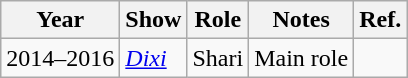<table class="wikitable sortable">
<tr>
<th>Year</th>
<th>Show</th>
<th>Role</th>
<th>Notes</th>
<th>Ref.</th>
</tr>
<tr>
<td>2014–2016</td>
<td><em><a href='#'>Dixi</a></em></td>
<td>Shari</td>
<td>Main role</td>
<td></td>
</tr>
</table>
